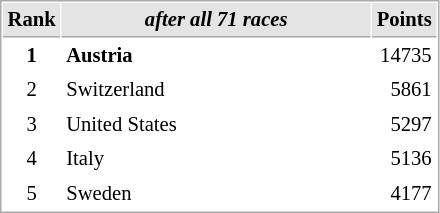<table cellspacing="1" cellpadding="3" style="border:1px solid #AAAAAA;font-size:86%">
<tr bgcolor="#E4E4E4">
<th style="border-bottom:1px solid #AAAAAA" width=10>Rank</th>
<th style="border-bottom:1px solid #AAAAAA" width=200><em>after all 71 races</em></th>
<th style="border-bottom:1px solid #AAAAAA" width=20>Points</th>
</tr>
<tr>
<td align="center"><strong>1</strong></td>
<td> <strong>Austria </strong></td>
<td align="right">14735</td>
</tr>
<tr>
<td align="center">2</td>
<td> Switzerland</td>
<td align="right">5861</td>
</tr>
<tr>
<td align="center">3</td>
<td> United States</td>
<td align="right">5297</td>
</tr>
<tr>
<td align="center">4</td>
<td> Italy</td>
<td align="right">5136</td>
</tr>
<tr>
<td align="center">5</td>
<td> Sweden</td>
<td align="right">4177</td>
</tr>
</table>
